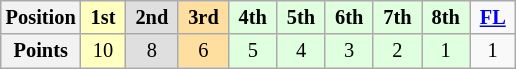<table class="wikitable" style="font-size:85%; text-align:center">
<tr>
<th>Position</th>
<td style="background:#ffffbf;"> <strong>1st</strong> </td>
<td style="background:#dfdfdf;"> <strong>2nd</strong> </td>
<td style="background:#ffdf9f;"> <strong>3rd</strong> </td>
<td style="background:#dfffdf;"> <strong>4th</strong> </td>
<td style="background:#dfffdf;"> <strong>5th</strong> </td>
<td style="background:#dfffdf;"> <strong>6th</strong> </td>
<td style="background:#dfffdf;"> <strong>7th</strong> </td>
<td style="background:#dfffdf;"> <strong>8th</strong> </td>
<td> <strong><a href='#'>FL</a></strong> </td>
</tr>
<tr>
<th>Points</th>
<td style="background:#ffffbf;">10</td>
<td style="background:#dfdfdf;">8</td>
<td style="background:#ffdf9f;">6</td>
<td style="background:#dfffdf;">5</td>
<td style="background:#dfffdf;">4</td>
<td style="background:#dfffdf;">3</td>
<td style="background:#dfffdf;">2</td>
<td style="background:#dfffdf;">1</td>
<td>1</td>
</tr>
</table>
